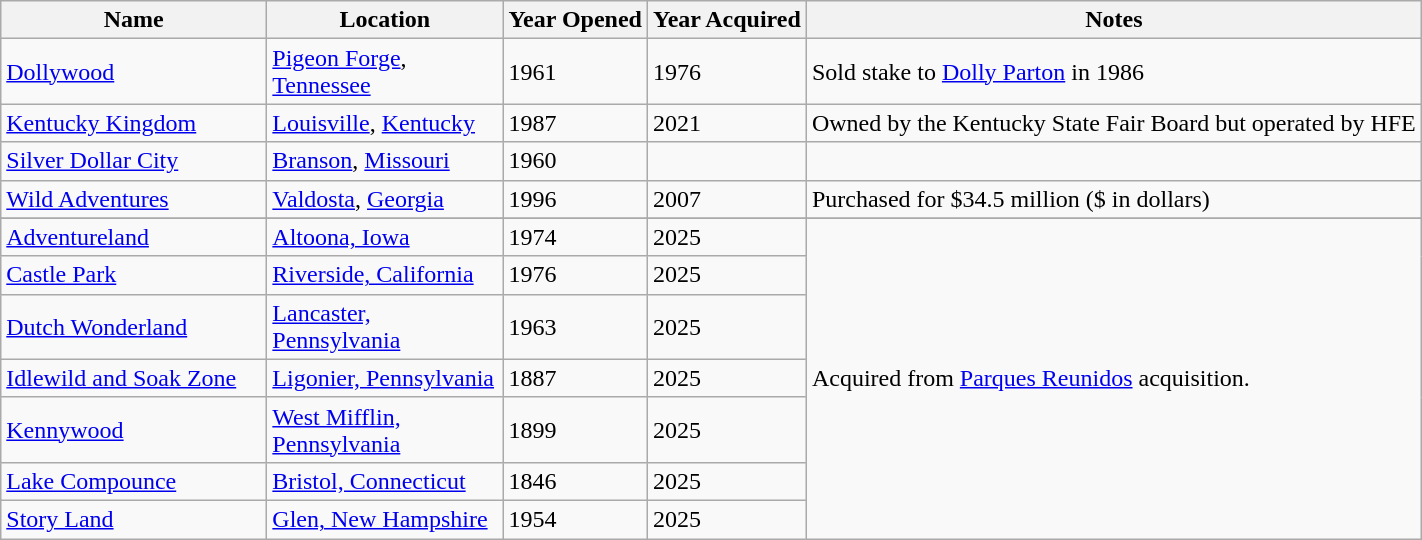<table class="wikitable sortable">
<tr>
<th style="width:170px;">Name</th>
<th style="width:150px;">Location</th>
<th>Year Opened</th>
<th>Year Acquired</th>
<th>Notes</th>
</tr>
<tr>
<td><a href='#'>Dollywood</a></td>
<td><a href='#'>Pigeon Forge</a>, <a href='#'>Tennessee</a></td>
<td>1961</td>
<td>1976</td>
<td>Sold stake to <a href='#'>Dolly Parton</a> in 1986</td>
</tr>
<tr>
<td><a href='#'>Kentucky Kingdom</a></td>
<td><a href='#'>Louisville</a>, <a href='#'>Kentucky</a></td>
<td>1987</td>
<td>2021</td>
<td>Owned by the Kentucky State Fair Board but operated by HFE</td>
</tr>
<tr>
<td><a href='#'>Silver Dollar City</a></td>
<td><a href='#'>Branson</a>, <a href='#'>Missouri</a></td>
<td>1960</td>
<td></td>
<td></td>
</tr>
<tr>
<td><a href='#'>Wild Adventures</a></td>
<td><a href='#'>Valdosta</a>, <a href='#'>Georgia</a></td>
<td>1996</td>
<td>2007</td>
<td>Purchased for $34.5 million ($ in  dollars)</td>
</tr>
<tr>
</tr>
<tr>
<td><a href='#'>Adventureland</a></td>
<td><a href='#'>Altoona, Iowa</a></td>
<td>1974</td>
<td>2025</td>
<td rowspan="7">Acquired from <a href='#'>Parques Reunidos</a> acquisition.</td>
</tr>
<tr>
<td><a href='#'>Castle Park</a></td>
<td><a href='#'>Riverside, California</a></td>
<td>1976</td>
<td>2025</td>
</tr>
<tr>
<td><a href='#'>Dutch Wonderland</a></td>
<td><a href='#'>Lancaster, Pennsylvania</a></td>
<td>1963</td>
<td>2025</td>
</tr>
<tr>
<td><a href='#'>Idlewild and Soak Zone</a></td>
<td><a href='#'>Ligonier, Pennsylvania</a></td>
<td>1887</td>
<td>2025</td>
</tr>
<tr>
<td><a href='#'>Kennywood</a></td>
<td><a href='#'>West Mifflin, Pennsylvania</a></td>
<td>1899</td>
<td>2025</td>
</tr>
<tr>
<td><a href='#'>Lake Compounce</a></td>
<td><a href='#'>Bristol, Connecticut</a></td>
<td>1846</td>
<td>2025</td>
</tr>
<tr>
<td><a href='#'>Story Land</a></td>
<td><a href='#'>Glen, New Hampshire</a></td>
<td>1954</td>
<td>2025</td>
</tr>
</table>
